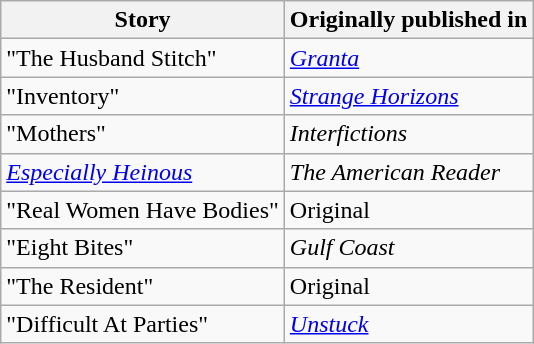<table class="wikitable">
<tr>
<th><strong>Story</strong></th>
<th><strong>Originally published in</strong></th>
</tr>
<tr>
<td>"The Husband Stitch"</td>
<td><em><a href='#'>Granta</a></em></td>
</tr>
<tr>
<td>"Inventory"</td>
<td><em><a href='#'>Strange Horizons</a></em></td>
</tr>
<tr>
<td>"Mothers"</td>
<td><em>Interfictions</em></td>
</tr>
<tr>
<td><a href='#'><em>Especially Heinous</em></a></td>
<td><em>The American Reader</em></td>
</tr>
<tr>
<td>"Real Women Have Bodies"</td>
<td>Original</td>
</tr>
<tr>
<td>"Eight Bites"</td>
<td><em>Gulf Coast</em></td>
</tr>
<tr>
<td>"The Resident"</td>
<td>Original</td>
</tr>
<tr>
<td>"Difficult At Parties"</td>
<td><em><a href='#'>Unstuck</a></em></td>
</tr>
</table>
